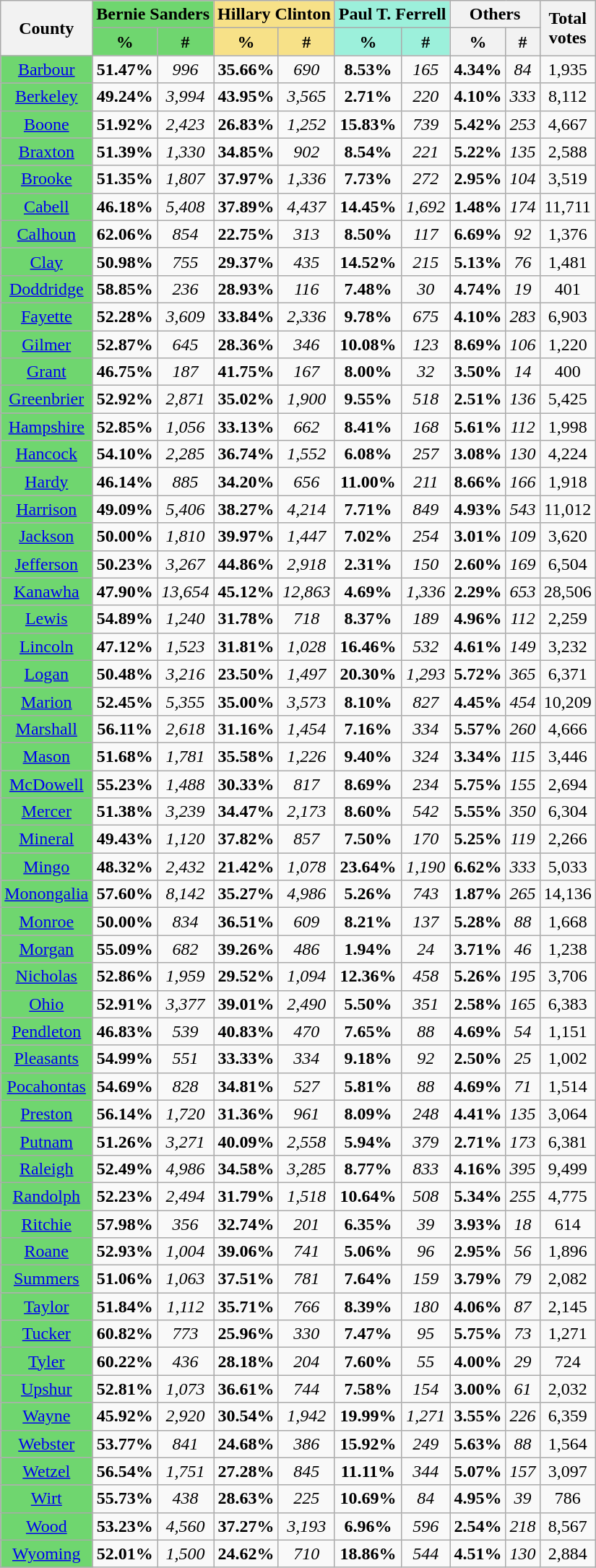<table class="wikitable sortable" style="text-align:center;">
<tr>
<th rowspan="2">County</th>
<th colspan="2" style="background:#6fd66f;">Bernie Sanders</th>
<th colspan="2" style="background:#f7e188;">Hillary Clinton</th>
<th colspan="2" style="background:#9cf0db;">Paul T. Ferrell</th>
<th colspan="2">Others</th>
<th rowspan="2">Total<br>votes</th>
</tr>
<tr>
<th style="background:#6fd66f;">%</th>
<th style="background:#6fd66f;">#</th>
<th style="background:#f7e188;">%</th>
<th style="background:#f7e188;">#</th>
<th style="background:#9cf0db;">%</th>
<th style="background:#9cf0db;">#</th>
<th>%</th>
<th>#</th>
</tr>
<tr>
<td style="background:#6fd66f;"><a href='#'>Barbour</a></td>
<td><strong>51.47%</strong></td>
<td><em>996</em></td>
<td><strong>35.66%</strong></td>
<td><em>690</em></td>
<td><strong>8.53%</strong></td>
<td><em>165</em></td>
<td><strong>4.34%</strong></td>
<td><em>84</em></td>
<td>1,935</td>
</tr>
<tr>
<td style="background:#6fd66f;"><a href='#'>Berkeley</a></td>
<td><strong>49.24%</strong></td>
<td><em>3,994</em></td>
<td><strong>43.95%</strong></td>
<td><em>3,565</em></td>
<td><strong>2.71%</strong></td>
<td><em>220</em></td>
<td><strong>4.10%</strong></td>
<td><em>333</em></td>
<td>8,112</td>
</tr>
<tr>
<td style="background:#6fd66f;"><a href='#'>Boone</a></td>
<td><strong>51.92%</strong></td>
<td><em>2,423</em></td>
<td><strong>26.83%</strong></td>
<td><em>1,252</em></td>
<td><strong>15.83%</strong></td>
<td><em>739</em></td>
<td><strong>5.42%</strong></td>
<td><em>253</em></td>
<td>4,667</td>
</tr>
<tr>
<td style="background:#6fd66f;"><a href='#'>Braxton</a></td>
<td><strong>51.39%</strong></td>
<td><em>1,330</em></td>
<td><strong>34.85%</strong></td>
<td><em>902</em></td>
<td><strong>8.54%</strong></td>
<td><em>221</em></td>
<td><strong>5.22%</strong></td>
<td><em>135</em></td>
<td>2,588</td>
</tr>
<tr>
<td style="background:#6fd66f;"><a href='#'>Brooke</a></td>
<td><strong>51.35%</strong></td>
<td><em>1,807</em></td>
<td><strong>37.97%</strong></td>
<td><em>1,336</em></td>
<td><strong>7.73%</strong></td>
<td><em>272</em></td>
<td><strong>2.95%</strong></td>
<td><em>104</em></td>
<td>3,519</td>
</tr>
<tr>
<td style="background:#6fd66f;"><a href='#'>Cabell</a></td>
<td><strong>46.18%</strong></td>
<td><em>5,408</em></td>
<td><strong>37.89%</strong></td>
<td><em>4,437</em></td>
<td><strong>14.45%</strong></td>
<td><em>1,692</em></td>
<td><strong>1.48%</strong></td>
<td><em>174</em></td>
<td>11,711</td>
</tr>
<tr>
<td style="background:#6fd66f;"><a href='#'>Calhoun</a></td>
<td><strong>62.06%</strong></td>
<td><em>854</em></td>
<td><strong>22.75%</strong></td>
<td><em>313</em></td>
<td><strong>8.50%</strong></td>
<td><em>117</em></td>
<td><strong>6.69%</strong></td>
<td><em>92</em></td>
<td>1,376</td>
</tr>
<tr>
<td style="background:#6fd66f;"><a href='#'>Clay</a></td>
<td><strong>50.98%</strong></td>
<td><em>755</em></td>
<td><strong>29.37%</strong></td>
<td><em>435</em></td>
<td><strong>14.52%</strong></td>
<td><em>215</em></td>
<td><strong>5.13%</strong></td>
<td><em>76</em></td>
<td>1,481</td>
</tr>
<tr>
<td style="background:#6fd66f;"><a href='#'>Doddridge</a></td>
<td><strong>58.85%</strong></td>
<td><em>236</em></td>
<td><strong>28.93%</strong></td>
<td><em>116</em></td>
<td><strong>7.48%</strong></td>
<td><em>30</em></td>
<td><strong>4.74%</strong></td>
<td><em>19</em></td>
<td>401</td>
</tr>
<tr>
<td style="background:#6fd66f;"><a href='#'>Fayette</a></td>
<td><strong>52.28%</strong></td>
<td><em>3,609</em></td>
<td><strong>33.84%</strong></td>
<td><em>2,336</em></td>
<td><strong>9.78%</strong></td>
<td><em>675</em></td>
<td><strong>4.10%</strong></td>
<td><em>283</em></td>
<td>6,903</td>
</tr>
<tr>
<td style="background:#6fd66f;"><a href='#'>Gilmer</a></td>
<td><strong>52.87%</strong></td>
<td><em>645</em></td>
<td><strong>28.36%</strong></td>
<td><em>346</em></td>
<td><strong>10.08%</strong></td>
<td><em>123</em></td>
<td><strong>8.69%</strong></td>
<td><em>106</em></td>
<td>1,220</td>
</tr>
<tr>
<td style="background:#6fd66f;"><a href='#'>Grant</a></td>
<td><strong>46.75%</strong></td>
<td><em>187</em></td>
<td><strong>41.75%</strong></td>
<td><em>167</em></td>
<td><strong>8.00%</strong></td>
<td><em>32</em></td>
<td><strong>3.50%</strong></td>
<td><em>14</em></td>
<td>400</td>
</tr>
<tr>
<td style="background:#6fd66f;"><a href='#'>Greenbrier</a></td>
<td><strong>52.92%</strong></td>
<td><em>2,871</em></td>
<td><strong>35.02%</strong></td>
<td><em>1,900</em></td>
<td><strong>9.55%</strong></td>
<td><em>518</em></td>
<td><strong>2.51%</strong></td>
<td><em>136</em></td>
<td>5,425</td>
</tr>
<tr>
<td style="background:#6fd66f;"><a href='#'>Hampshire</a></td>
<td><strong>52.85%</strong></td>
<td><em>1,056</em></td>
<td><strong>33.13%</strong></td>
<td><em>662</em></td>
<td><strong>8.41%</strong></td>
<td><em>168</em></td>
<td><strong>5.61%</strong></td>
<td><em>112</em></td>
<td>1,998</td>
</tr>
<tr>
<td style="background:#6fd66f;"><a href='#'>Hancock</a></td>
<td><strong>54.10%</strong></td>
<td><em>2,285</em></td>
<td><strong>36.74%</strong></td>
<td><em>1,552</em></td>
<td><strong>6.08%</strong></td>
<td><em>257</em></td>
<td><strong>3.08%</strong></td>
<td><em>130</em></td>
<td>4,224</td>
</tr>
<tr>
<td style="background:#6fd66f;"><a href='#'>Hardy</a></td>
<td><strong>46.14%</strong></td>
<td><em>885</em></td>
<td><strong>34.20%</strong></td>
<td><em>656</em></td>
<td><strong>11.00%</strong></td>
<td><em>211</em></td>
<td><strong>8.66%</strong></td>
<td><em>166</em></td>
<td>1,918</td>
</tr>
<tr>
<td style="background:#6fd66f;"><a href='#'>Harrison</a></td>
<td><strong>49.09%</strong></td>
<td><em>5,406</em></td>
<td><strong>38.27%</strong></td>
<td><em>4,214</em></td>
<td><strong>7.71%</strong></td>
<td><em>849</em></td>
<td><strong>4.93%</strong></td>
<td><em>543</em></td>
<td>11,012</td>
</tr>
<tr>
<td style="background:#6fd66f;"><a href='#'>Jackson</a></td>
<td><strong>50.00%</strong></td>
<td><em>1,810</em></td>
<td><strong>39.97%</strong></td>
<td><em>1,447</em></td>
<td><strong>7.02%</strong></td>
<td><em>254</em></td>
<td><strong>3.01%</strong></td>
<td><em>109</em></td>
<td>3,620</td>
</tr>
<tr>
<td style="background:#6fd66f;"><a href='#'>Jefferson</a></td>
<td><strong>50.23%</strong></td>
<td><em>3,267</em></td>
<td><strong>44.86%</strong></td>
<td><em>2,918</em></td>
<td><strong>2.31%</strong></td>
<td><em>150</em></td>
<td><strong>2.60%</strong></td>
<td><em>169</em></td>
<td>6,504</td>
</tr>
<tr>
<td style="background:#6fd66f;"><a href='#'>Kanawha</a></td>
<td><strong>47.90%</strong></td>
<td><em>13,654</em></td>
<td><strong>45.12%</strong></td>
<td><em>12,863</em></td>
<td><strong>4.69%</strong></td>
<td><em>1,336</em></td>
<td><strong>2.29%</strong></td>
<td><em>653</em></td>
<td>28,506</td>
</tr>
<tr>
<td style="background:#6fd66f;"><a href='#'>Lewis</a></td>
<td><strong>54.89%</strong></td>
<td><em>1,240</em></td>
<td><strong>31.78%</strong></td>
<td><em>718</em></td>
<td><strong>8.37%</strong></td>
<td><em>189</em></td>
<td><strong>4.96%</strong></td>
<td><em>112</em></td>
<td>2,259</td>
</tr>
<tr>
<td style="background:#6fd66f;"><a href='#'>Lincoln</a></td>
<td><strong>47.12%</strong></td>
<td><em>1,523</em></td>
<td><strong>31.81%</strong></td>
<td><em>1,028</em></td>
<td><strong>16.46%</strong></td>
<td><em>532</em></td>
<td><strong>4.61%</strong></td>
<td><em>149</em></td>
<td>3,232</td>
</tr>
<tr>
<td style="background:#6fd66f;"><a href='#'>Logan</a></td>
<td><strong>50.48%</strong></td>
<td><em>3,216</em></td>
<td><strong>23.50%</strong></td>
<td><em>1,497</em></td>
<td><strong>20.30%</strong></td>
<td><em>1,293</em></td>
<td><strong>5.72%</strong></td>
<td><em>365</em></td>
<td>6,371</td>
</tr>
<tr>
<td style="background:#6fd66f;"><a href='#'>Marion</a></td>
<td><strong>52.45%</strong></td>
<td><em>5,355</em></td>
<td><strong>35.00%</strong></td>
<td><em>3,573</em></td>
<td><strong>8.10%</strong></td>
<td><em>827</em></td>
<td><strong>4.45%</strong></td>
<td><em>454</em></td>
<td>10,209</td>
</tr>
<tr>
<td style="background:#6fd66f;"><a href='#'>Marshall</a></td>
<td><strong>56.11%</strong></td>
<td><em>2,618</em></td>
<td><strong>31.16%</strong></td>
<td><em>1,454</em></td>
<td><strong>7.16%</strong></td>
<td><em>334</em></td>
<td><strong>5.57%</strong></td>
<td><em>260</em></td>
<td>4,666</td>
</tr>
<tr>
<td style="background:#6fd66f;"><a href='#'>Mason</a></td>
<td><strong>51.68%</strong></td>
<td><em>1,781</em></td>
<td><strong>35.58%</strong></td>
<td><em>1,226</em></td>
<td><strong>9.40%</strong></td>
<td><em>324</em></td>
<td><strong>3.34%</strong></td>
<td><em>115</em></td>
<td>3,446</td>
</tr>
<tr>
<td style="background:#6fd66f;"><a href='#'>McDowell</a></td>
<td><strong>55.23%</strong></td>
<td><em>1,488</em></td>
<td><strong>30.33%</strong></td>
<td><em>817</em></td>
<td><strong>8.69%</strong></td>
<td><em>234</em></td>
<td><strong>5.75%</strong></td>
<td><em>155</em></td>
<td>2,694</td>
</tr>
<tr>
<td style="background:#6fd66f;"><a href='#'>Mercer</a></td>
<td><strong>51.38%</strong></td>
<td><em>3,239</em></td>
<td><strong>34.47%</strong></td>
<td><em>2,173</em></td>
<td><strong>8.60%</strong></td>
<td><em>542</em></td>
<td><strong>5.55%</strong></td>
<td><em>350</em></td>
<td>6,304</td>
</tr>
<tr>
<td style="background:#6fd66f;"><a href='#'>Mineral</a></td>
<td><strong>49.43%</strong></td>
<td><em>1,120</em></td>
<td><strong>37.82%</strong></td>
<td><em>857</em></td>
<td><strong>7.50%</strong></td>
<td><em>170</em></td>
<td><strong>5.25%</strong></td>
<td><em>119</em></td>
<td>2,266</td>
</tr>
<tr>
<td style="background:#6fd66f;"><a href='#'>Mingo</a></td>
<td><strong>48.32%</strong></td>
<td><em>2,432</em></td>
<td><strong>21.42%</strong></td>
<td><em>1,078</em></td>
<td><strong>23.64%</strong></td>
<td><em>1,190</em></td>
<td><strong>6.62%</strong></td>
<td><em>333</em></td>
<td>5,033</td>
</tr>
<tr>
<td style="background:#6fd66f;"><a href='#'>Monongalia</a></td>
<td><strong>57.60%</strong></td>
<td><em>8,142</em></td>
<td><strong>35.27%</strong></td>
<td><em>4,986</em></td>
<td><strong>5.26%</strong></td>
<td><em>743</em></td>
<td><strong>1.87%</strong></td>
<td><em>265</em></td>
<td>14,136</td>
</tr>
<tr>
<td style="background:#6fd66f;"><a href='#'>Monroe</a></td>
<td><strong>50.00%</strong></td>
<td><em>834</em></td>
<td><strong>36.51%</strong></td>
<td><em>609</em></td>
<td><strong>8.21%</strong></td>
<td><em>137</em></td>
<td><strong>5.28%</strong></td>
<td><em>88</em></td>
<td>1,668</td>
</tr>
<tr>
<td style="background:#6fd66f;"><a href='#'>Morgan</a></td>
<td><strong>55.09%</strong></td>
<td><em>682</em></td>
<td><strong>39.26%</strong></td>
<td><em>486</em></td>
<td><strong>1.94%</strong></td>
<td><em>24</em></td>
<td><strong>3.71%</strong></td>
<td><em>46</em></td>
<td>1,238</td>
</tr>
<tr>
<td style="background:#6fd66f;"><a href='#'>Nicholas</a></td>
<td><strong>52.86%</strong></td>
<td><em>1,959</em></td>
<td><strong>29.52%</strong></td>
<td><em>1,094</em></td>
<td><strong>12.36%</strong></td>
<td><em>458</em></td>
<td><strong>5.26%</strong></td>
<td><em>195</em></td>
<td>3,706</td>
</tr>
<tr>
<td style="background:#6fd66f;"><a href='#'>Ohio</a></td>
<td><strong>52.91%</strong></td>
<td><em>3,377</em></td>
<td><strong>39.01%</strong></td>
<td><em>2,490</em></td>
<td><strong>5.50%</strong></td>
<td><em>351</em></td>
<td><strong>2.58%</strong></td>
<td><em>165</em></td>
<td>6,383</td>
</tr>
<tr>
<td style="background:#6fd66f;"><a href='#'>Pendleton</a></td>
<td><strong>46.83%</strong></td>
<td><em>539</em></td>
<td><strong>40.83%</strong></td>
<td><em>470</em></td>
<td><strong>7.65%</strong></td>
<td><em>88</em></td>
<td><strong>4.69%</strong></td>
<td><em>54</em></td>
<td>1,151</td>
</tr>
<tr>
<td style="background:#6fd66f;"><a href='#'>Pleasants</a></td>
<td><strong>54.99%</strong></td>
<td><em>551</em></td>
<td><strong>33.33%</strong></td>
<td><em>334</em></td>
<td><strong>9.18%</strong></td>
<td><em>92</em></td>
<td><strong>2.50%</strong></td>
<td><em>25</em></td>
<td>1,002</td>
</tr>
<tr>
<td style="background:#6fd66f;"><a href='#'>Pocahontas</a></td>
<td><strong>54.69%</strong></td>
<td><em>828</em></td>
<td><strong>34.81%</strong></td>
<td><em>527</em></td>
<td><strong>5.81%</strong></td>
<td><em>88</em></td>
<td><strong>4.69%</strong></td>
<td><em>71</em></td>
<td>1,514</td>
</tr>
<tr>
<td style="background:#6fd66f;"><a href='#'>Preston</a></td>
<td><strong>56.14%</strong></td>
<td><em>1,720</em></td>
<td><strong>31.36%</strong></td>
<td><em>961</em></td>
<td><strong>8.09%</strong></td>
<td><em>248</em></td>
<td><strong>4.41%</strong></td>
<td><em>135</em></td>
<td>3,064</td>
</tr>
<tr>
<td style="background:#6fd66f;"><a href='#'>Putnam</a></td>
<td><strong>51.26%</strong></td>
<td><em>3,271</em></td>
<td><strong>40.09%</strong></td>
<td><em>2,558</em></td>
<td><strong>5.94%</strong></td>
<td><em>379</em></td>
<td><strong>2.71%</strong></td>
<td><em>173</em></td>
<td>6,381</td>
</tr>
<tr>
<td style="background:#6fd66f;"><a href='#'>Raleigh</a></td>
<td><strong>52.49%</strong></td>
<td><em>4,986</em></td>
<td><strong>34.58%</strong></td>
<td><em>3,285</em></td>
<td><strong>8.77%</strong></td>
<td><em>833</em></td>
<td><strong>4.16%</strong></td>
<td><em>395</em></td>
<td>9,499</td>
</tr>
<tr>
<td style="background:#6fd66f;"><a href='#'>Randolph</a></td>
<td><strong>52.23%</strong></td>
<td><em>2,494</em></td>
<td><strong>31.79%</strong></td>
<td><em>1,518</em></td>
<td><strong>10.64%</strong></td>
<td><em>508</em></td>
<td><strong>5.34%</strong></td>
<td><em>255</em></td>
<td>4,775</td>
</tr>
<tr>
<td style="background:#6fd66f;"><a href='#'>Ritchie</a></td>
<td><strong>57.98%</strong></td>
<td><em>356</em></td>
<td><strong>32.74%</strong></td>
<td><em>201</em></td>
<td><strong>6.35%</strong></td>
<td><em>39</em></td>
<td><strong>3.93%</strong></td>
<td><em>18</em></td>
<td>614</td>
</tr>
<tr>
<td style="background:#6fd66f;"><a href='#'>Roane</a></td>
<td><strong>52.93%</strong></td>
<td><em>1,004</em></td>
<td><strong>39.06%</strong></td>
<td><em>741</em></td>
<td><strong>5.06%</strong></td>
<td><em>96</em></td>
<td><strong>2.95%</strong></td>
<td><em>56</em></td>
<td>1,896</td>
</tr>
<tr>
<td style="background:#6fd66f;"><a href='#'>Summers</a></td>
<td><strong>51.06%</strong></td>
<td><em>1,063</em></td>
<td><strong>37.51%</strong></td>
<td><em>781</em></td>
<td><strong>7.64%</strong></td>
<td><em>159</em></td>
<td><strong>3.79%</strong></td>
<td><em>79</em></td>
<td>2,082</td>
</tr>
<tr>
<td style="background:#6fd66f;"><a href='#'>Taylor</a></td>
<td><strong>51.84%</strong></td>
<td><em>1,112</em></td>
<td><strong>35.71%</strong></td>
<td><em>766</em></td>
<td><strong>8.39%</strong></td>
<td><em>180</em></td>
<td><strong>4.06%</strong></td>
<td><em>87</em></td>
<td>2,145</td>
</tr>
<tr>
<td style="background:#6fd66f;"><a href='#'>Tucker</a></td>
<td><strong>60.82%</strong></td>
<td><em>773</em></td>
<td><strong>25.96%</strong></td>
<td><em>330</em></td>
<td><strong>7.47%</strong></td>
<td><em>95</em></td>
<td><strong>5.75%</strong></td>
<td><em>73</em></td>
<td>1,271</td>
</tr>
<tr>
<td style="background:#6fd66f;"><a href='#'>Tyler</a></td>
<td><strong>60.22%</strong></td>
<td><em>436</em></td>
<td><strong>28.18%</strong></td>
<td><em>204</em></td>
<td><strong>7.60%</strong></td>
<td><em>55</em></td>
<td><strong>4.00%</strong></td>
<td><em>29</em></td>
<td>724</td>
</tr>
<tr>
<td style="background:#6fd66f;"><a href='#'>Upshur</a></td>
<td><strong>52.81%</strong></td>
<td><em>1,073</em></td>
<td><strong>36.61%</strong></td>
<td><em>744</em></td>
<td><strong>7.58%</strong></td>
<td><em>154</em></td>
<td><strong>3.00%</strong></td>
<td><em>61</em></td>
<td>2,032</td>
</tr>
<tr>
<td style="background:#6fd66f;"><a href='#'>Wayne</a></td>
<td><strong>45.92%</strong></td>
<td><em>2,920</em></td>
<td><strong>30.54%</strong></td>
<td><em>1,942</em></td>
<td><strong>19.99%</strong></td>
<td><em>1,271</em></td>
<td><strong>3.55%</strong></td>
<td><em>226</em></td>
<td>6,359</td>
</tr>
<tr>
<td style="background:#6fd66f;"><a href='#'>Webster</a></td>
<td><strong>53.77%</strong></td>
<td><em>841</em></td>
<td><strong>24.68%</strong></td>
<td><em>386</em></td>
<td><strong>15.92%</strong></td>
<td><em>249</em></td>
<td><strong>5.63%</strong></td>
<td><em>88</em></td>
<td>1,564</td>
</tr>
<tr>
<td style="background:#6fd66f;"><a href='#'>Wetzel</a></td>
<td><strong>56.54%</strong></td>
<td><em>1,751</em></td>
<td><strong>27.28%</strong></td>
<td><em>845</em></td>
<td><strong>11.11%</strong></td>
<td><em>344</em></td>
<td><strong>5.07%</strong></td>
<td><em>157</em></td>
<td>3,097</td>
</tr>
<tr>
<td style="background:#6fd66f;"><a href='#'>Wirt</a></td>
<td><strong>55.73%</strong></td>
<td><em>438</em></td>
<td><strong>28.63%</strong></td>
<td><em>225</em></td>
<td><strong>10.69%</strong></td>
<td><em>84</em></td>
<td><strong>4.95%</strong></td>
<td><em>39</em></td>
<td>786</td>
</tr>
<tr>
<td style="background:#6fd66f;"><a href='#'>Wood</a></td>
<td><strong>53.23%</strong></td>
<td><em>4,560</em></td>
<td><strong>37.27%</strong></td>
<td><em>3,193</em></td>
<td><strong>6.96%</strong></td>
<td><em>596</em></td>
<td><strong>2.54%</strong></td>
<td><em>218</em></td>
<td>8,567</td>
</tr>
<tr>
<td style="background:#6fd66f;"><a href='#'>Wyoming</a></td>
<td><strong>52.01%</strong></td>
<td><em>1,500</em></td>
<td><strong>24.62%</strong></td>
<td><em>710</em></td>
<td><strong>18.86%</strong></td>
<td><em>544</em></td>
<td><strong>4.51%</strong></td>
<td><em>130</em></td>
<td>2,884</td>
</tr>
</table>
